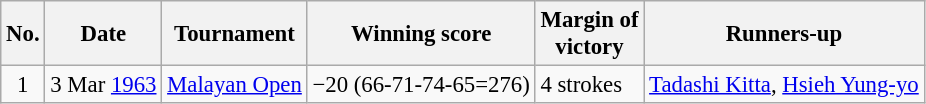<table class="wikitable" style="font-size:95%;">
<tr>
<th>No.</th>
<th>Date</th>
<th>Tournament</th>
<th>Winning score</th>
<th>Margin of<br>victory</th>
<th>Runners-up</th>
</tr>
<tr>
<td align=center>1</td>
<td align=right>3 Mar <a href='#'>1963</a></td>
<td><a href='#'>Malayan Open</a></td>
<td>−20 (66-71-74-65=276)</td>
<td>4 strokes</td>
<td> <a href='#'>Tadashi Kitta</a>,  <a href='#'>Hsieh Yung-yo</a></td>
</tr>
</table>
